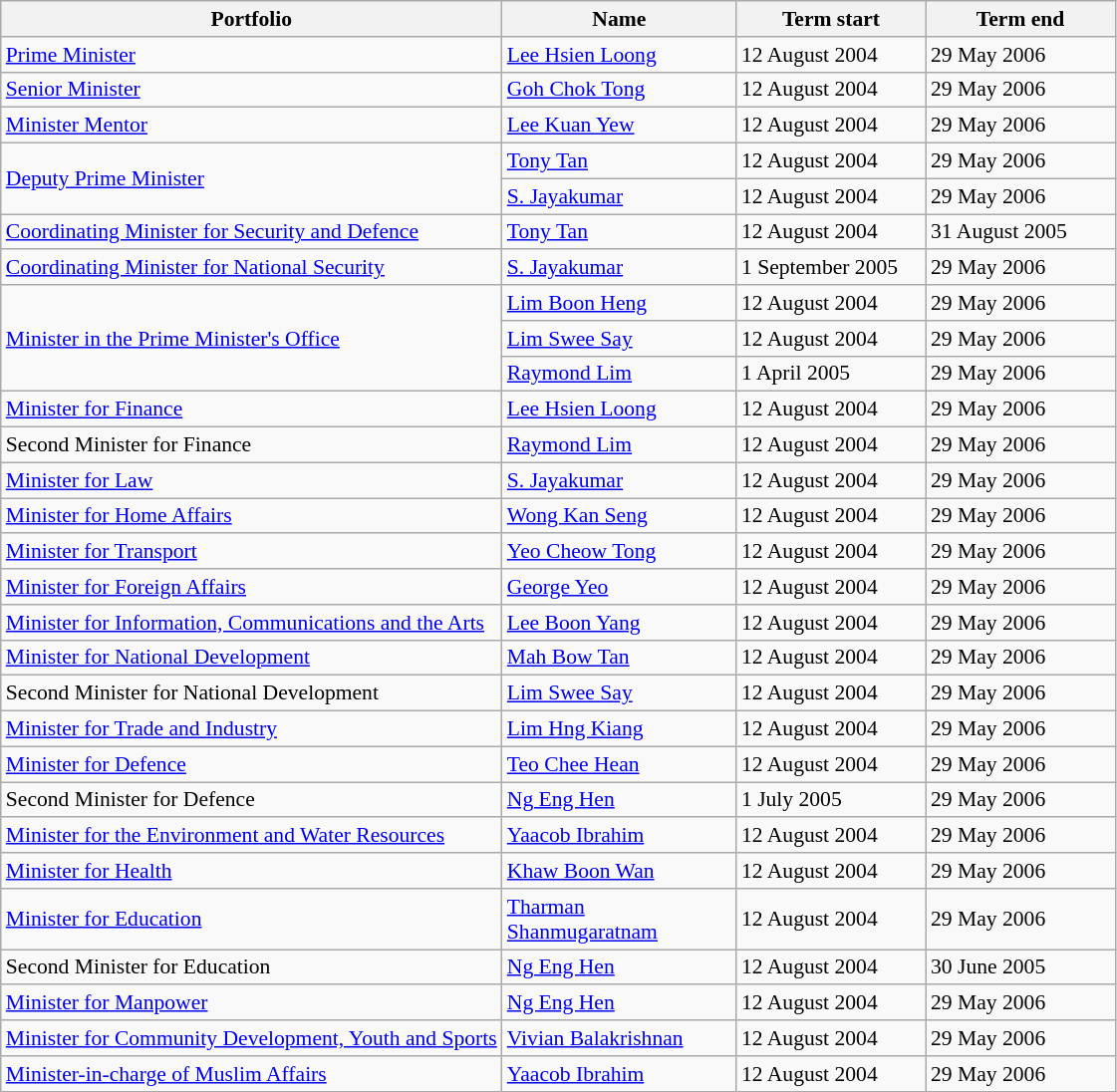<table class="wikitable unsortable" style="font-size: 90%;">
<tr>
<th scope="col">Portfolio</th>
<th scope="col" width="150px">Name</th>
<th scope="col" width="120px">Term start</th>
<th scope="col" width="120px">Term end</th>
</tr>
<tr>
<td><a href='#'>Prime Minister</a></td>
<td><a href='#'>Lee Hsien Loong</a></td>
<td>12 August 2004</td>
<td>29 May 2006</td>
</tr>
<tr>
<td><a href='#'>Senior Minister</a></td>
<td><a href='#'>Goh Chok Tong</a></td>
<td>12 August 2004</td>
<td>29 May 2006</td>
</tr>
<tr>
<td><a href='#'>Minister Mentor</a></td>
<td><a href='#'>Lee Kuan Yew</a></td>
<td>12 August 2004</td>
<td>29 May 2006</td>
</tr>
<tr>
<td rowspan="2"><a href='#'>Deputy Prime Minister</a></td>
<td><a href='#'>Tony Tan</a></td>
<td>12 August 2004</td>
<td>29 May 2006</td>
</tr>
<tr>
<td><a href='#'>S. Jayakumar</a></td>
<td>12 August 2004</td>
<td>29 May 2006</td>
</tr>
<tr>
<td><a href='#'>Coordinating Minister for Security and Defence</a></td>
<td><a href='#'>Tony Tan</a></td>
<td>12 August 2004</td>
<td>31 August 2005</td>
</tr>
<tr>
<td><a href='#'>Coordinating Minister for National Security</a></td>
<td><a href='#'>S. Jayakumar</a></td>
<td>1 September 2005</td>
<td>29 May 2006</td>
</tr>
<tr>
<td rowspan="3"><a href='#'>Minister in the Prime Minister's Office</a></td>
<td><a href='#'>Lim Boon Heng</a></td>
<td>12 August 2004</td>
<td>29 May 2006</td>
</tr>
<tr>
<td><a href='#'>Lim Swee Say</a></td>
<td>12 August 2004</td>
<td>29 May 2006</td>
</tr>
<tr>
<td><a href='#'>Raymond Lim</a></td>
<td>1 April 2005</td>
<td>29 May 2006</td>
</tr>
<tr>
<td><a href='#'>Minister for Finance</a></td>
<td><a href='#'>Lee Hsien Loong</a></td>
<td>12 August 2004</td>
<td>29 May 2006</td>
</tr>
<tr>
<td>Second Minister for Finance</td>
<td><a href='#'>Raymond Lim</a></td>
<td>12 August 2004</td>
<td>29 May 2006</td>
</tr>
<tr>
<td><a href='#'>Minister for Law</a></td>
<td><a href='#'>S. Jayakumar</a></td>
<td>12 August 2004</td>
<td>29 May 2006</td>
</tr>
<tr>
<td><a href='#'>Minister for Home Affairs</a></td>
<td><a href='#'>Wong Kan Seng</a></td>
<td>12 August 2004</td>
<td>29 May 2006</td>
</tr>
<tr>
<td><a href='#'>Minister for Transport</a></td>
<td><a href='#'>Yeo Cheow Tong</a></td>
<td>12 August 2004</td>
<td>29 May 2006</td>
</tr>
<tr>
<td><a href='#'>Minister for Foreign Affairs</a></td>
<td><a href='#'>George Yeo</a></td>
<td>12 August 2004</td>
<td>29 May 2006</td>
</tr>
<tr>
<td><a href='#'>Minister for Information, Communications and the Arts</a></td>
<td><a href='#'>Lee Boon Yang</a></td>
<td>12 August 2004</td>
<td>29 May 2006</td>
</tr>
<tr>
<td><a href='#'>Minister for National Development</a></td>
<td><a href='#'>Mah Bow Tan</a></td>
<td>12 August 2004</td>
<td>29 May 2006</td>
</tr>
<tr>
<td>Second Minister for National Development</td>
<td><a href='#'>Lim Swee Say</a></td>
<td>12 August 2004</td>
<td>29 May 2006</td>
</tr>
<tr>
<td><a href='#'>Minister for Trade and Industry</a></td>
<td><a href='#'>Lim Hng Kiang</a></td>
<td>12 August 2004</td>
<td>29 May 2006</td>
</tr>
<tr>
<td><a href='#'>Minister for Defence</a></td>
<td><a href='#'>Teo Chee Hean</a></td>
<td>12 August 2004</td>
<td>29 May 2006</td>
</tr>
<tr>
<td>Second Minister for Defence</td>
<td><a href='#'>Ng Eng Hen</a></td>
<td>1 July 2005</td>
<td>29 May 2006</td>
</tr>
<tr>
<td><a href='#'>Minister for the Environment and Water Resources</a></td>
<td><a href='#'>Yaacob Ibrahim</a></td>
<td>12 August 2004</td>
<td>29 May 2006</td>
</tr>
<tr>
<td><a href='#'>Minister for Health</a></td>
<td><a href='#'>Khaw Boon Wan</a></td>
<td>12 August 2004</td>
<td>29 May 2006</td>
</tr>
<tr>
<td><a href='#'>Minister for Education</a></td>
<td><a href='#'>Tharman Shanmugaratnam</a></td>
<td>12 August 2004</td>
<td>29 May 2006</td>
</tr>
<tr>
<td>Second Minister for Education</td>
<td><a href='#'>Ng Eng Hen</a></td>
<td>12 August 2004</td>
<td>30 June 2005</td>
</tr>
<tr>
<td><a href='#'>Minister for Manpower</a></td>
<td><a href='#'>Ng Eng Hen</a></td>
<td>12 August 2004</td>
<td>29 May 2006</td>
</tr>
<tr>
<td><a href='#'>Minister for Community Development, Youth and Sports</a></td>
<td><a href='#'>Vivian Balakrishnan</a></td>
<td>12 August 2004</td>
<td>29 May 2006</td>
</tr>
<tr>
<td><a href='#'>Minister-in-charge of Muslim Affairs</a></td>
<td><a href='#'>Yaacob Ibrahim</a></td>
<td>12 August 2004</td>
<td>29 May 2006</td>
</tr>
</table>
